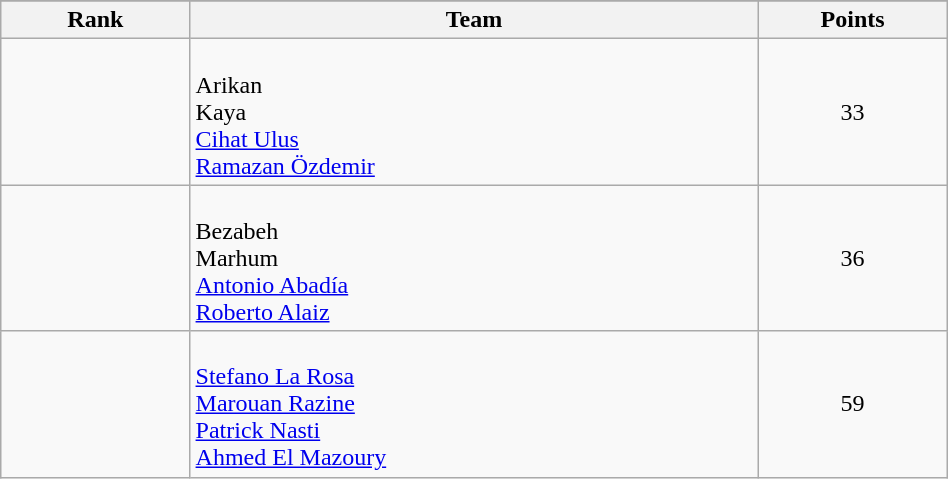<table class="wikitable" style="text-align:center;" width="50%">
<tr>
</tr>
<tr>
<th width=10%>Rank</th>
<th width=30%>Team</th>
<th width=10%>Points</th>
</tr>
<tr>
<td></td>
<td align="left"><br>Arikan<br>Kaya<br><a href='#'>Cihat Ulus</a><br><a href='#'>Ramazan Özdemir</a></td>
<td>33</td>
</tr>
<tr>
<td></td>
<td align="left"><br>Bezabeh<br>Marhum<br><a href='#'>Antonio Abadía</a><br><a href='#'>Roberto Alaiz</a></td>
<td>36</td>
</tr>
<tr>
<td></td>
<td align="left"><br><a href='#'>Stefano La Rosa</a><br><a href='#'>Marouan Razine</a><br><a href='#'>Patrick Nasti</a><br><a href='#'>Ahmed El Mazoury</a></td>
<td>59</td>
</tr>
</table>
